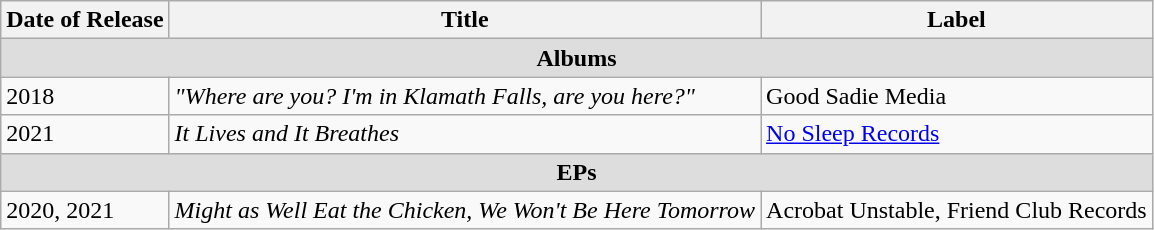<table class="wikitable">
<tr>
<th>Date of Release</th>
<th>Title</th>
<th>Label</th>
</tr>
<tr bgcolor="#DDDDDD">
<td colspan="3" align=center><strong>Albums</strong></td>
</tr>
<tr>
<td>2018</td>
<td><em>"Where are you? I'm in Klamath Falls, are you here?"</em></td>
<td>Good Sadie Media</td>
</tr>
<tr>
<td>2021</td>
<td><em>It Lives and It Breathes</em></td>
<td><a href='#'>No Sleep Records</a></td>
</tr>
<tr bgcolor="#DDDDDD">
<td colspan="3" align=center><strong>EPs</strong></td>
</tr>
<tr>
<td>2020, 2021</td>
<td><em>Might as Well Eat the Chicken, We Won't Be Here Tomorrow</em></td>
<td>Acrobat Unstable, Friend Club Records</td>
</tr>
</table>
